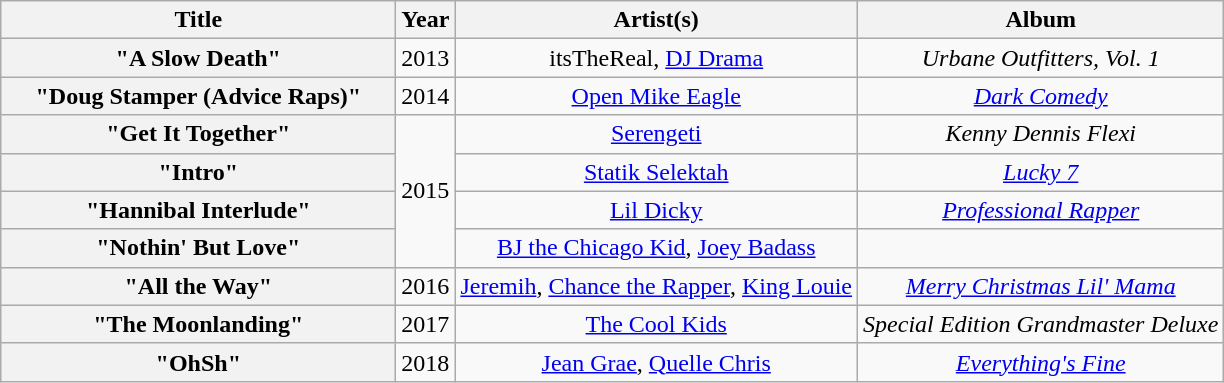<table class="wikitable plainrowheaders" style="text-align:center;">
<tr>
<th scope="col" style="width:16em;">Title</th>
<th scope="col">Year</th>
<th scope="col">Artist(s)</th>
<th scope="col">Album</th>
</tr>
<tr>
<th scope="row">"A Slow Death"</th>
<td>2013</td>
<td>itsTheReal, <a href='#'>DJ Drama</a></td>
<td><em>Urbane Outfitters, Vol. 1</em></td>
</tr>
<tr>
<th scope="row">"Doug Stamper (Advice Raps)"</th>
<td>2014</td>
<td><a href='#'>Open Mike Eagle</a></td>
<td><em><a href='#'>Dark Comedy</a></em></td>
</tr>
<tr>
<th scope="row">"Get It Together"</th>
<td rowspan="4">2015</td>
<td><a href='#'>Serengeti</a></td>
<td><em>Kenny Dennis Flexi</em></td>
</tr>
<tr>
<th scope="row">"Intro"</th>
<td><a href='#'>Statik Selektah</a></td>
<td><em><a href='#'>Lucky 7</a></em></td>
</tr>
<tr>
<th scope="row">"Hannibal Interlude"</th>
<td><a href='#'>Lil Dicky</a></td>
<td><em><a href='#'>Professional Rapper</a></em></td>
</tr>
<tr>
<th scope="row">"Nothin' But Love"</th>
<td><a href='#'>BJ the Chicago Kid</a>, <a href='#'>Joey Badass</a></td>
<td></td>
</tr>
<tr>
<th scope="row">"All the Way"</th>
<td>2016</td>
<td><a href='#'>Jeremih</a>, <a href='#'>Chance the Rapper</a>, <a href='#'>King Louie</a></td>
<td><em><a href='#'>Merry Christmas Lil' Mama</a></em></td>
</tr>
<tr>
<th scope="row">"The Moonlanding"</th>
<td>2017</td>
<td><a href='#'>The Cool Kids</a></td>
<td><em>Special Edition Grandmaster Deluxe</em></td>
</tr>
<tr>
<th scope="row">"OhSh"</th>
<td>2018</td>
<td><a href='#'>Jean Grae</a>, <a href='#'>Quelle Chris</a></td>
<td><em><a href='#'>Everything's Fine</a></em></td>
</tr>
</table>
